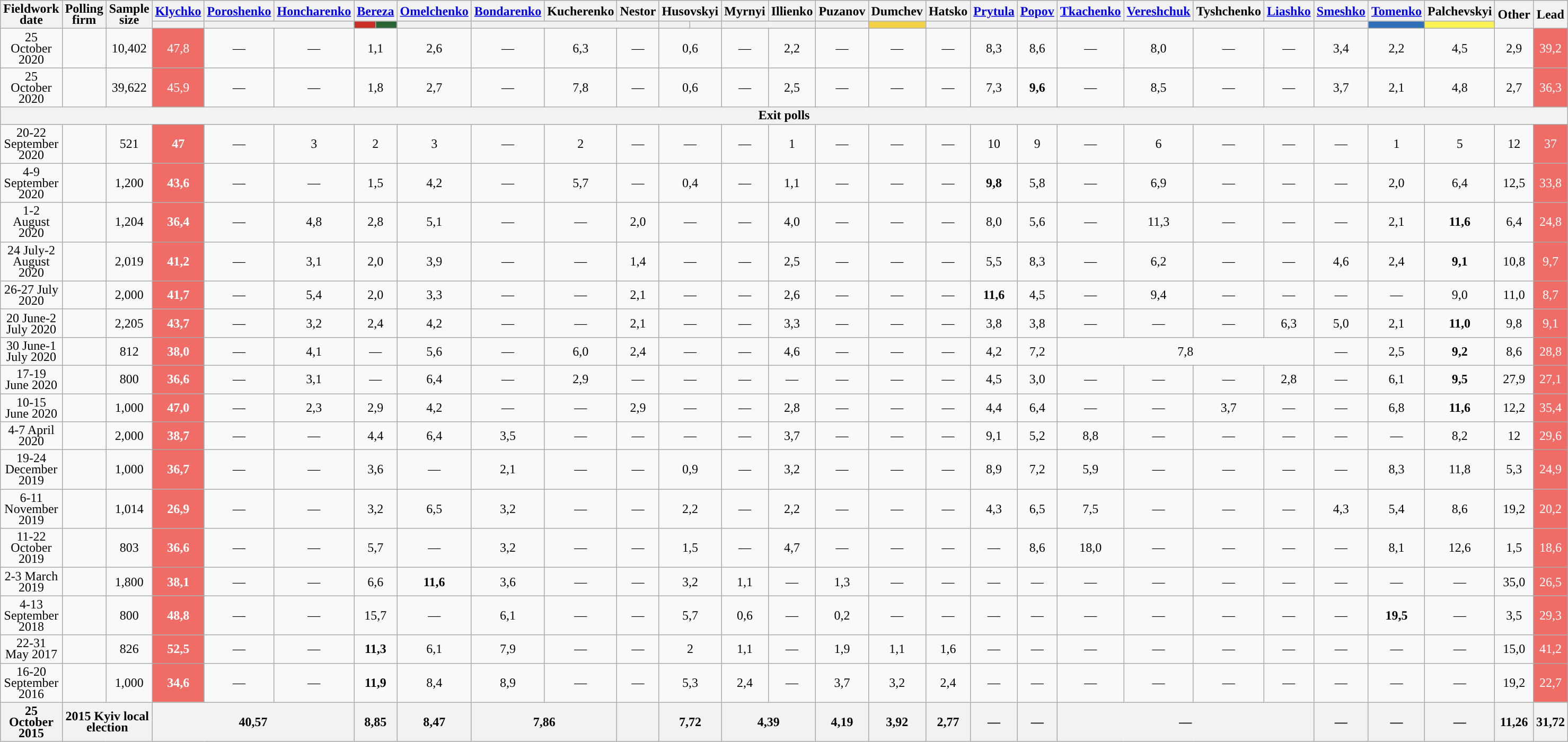<table class="wikitable" style="text-align:center;font-size:90&;line-height:14px">
<tr>
<th rowspan="2">Fieldwork date</th>
<th rowspan="2">Polling firm</th>
<th rowspan="2">Sample size</th>
<th><a href='#'>Klychko</a></th>
<th><a href='#'>Poroshenko</a></th>
<th><a href='#'>Honcharenko</a></th>
<th colspan="2"><a href='#'>Bereza</a></th>
<th><a href='#'>Omelchenko</a></th>
<th><a href='#'>Bondarenko</a></th>
<th style="width:30px;">Kucherenko</th>
<th>Nestor</th>
<th colspan="2" style="width:30px;">Husovskyi</th>
<th>Myrnyi</th>
<th>Illienko</th>
<th>Puzanov</th>
<th>Dumchev</th>
<th>Hatsko</th>
<th><a href='#'>Prytula</a></th>
<th><a href='#'>Popov</a></th>
<th><a href='#'>Tkachenko</a></th>
<th><a href='#'>Vereshchuk</a></th>
<th>Tyshchenko</th>
<th><a href='#'>Liashko</a></th>
<th><a href='#'>Smeshko</a></th>
<th><a href='#'>Tomenko</a></th>
<th>Palchevskyi</th>
<th rowspan="2">Other</th>
<th rowspan="2">Lead</th>
</tr>
<tr>
<th class="unsortable" style="color:inherit;background:"></th>
<th colspan="2" class="unsortable" style="background:"></th>
<th class="unsortable" style="color:inherit;background:#C92E27;"></th>
<th class="unsortable" style="color:inherit;background:#2B6435;"></th>
<th class="unsortable" style="color:inherit;background:"></th>
<th colspan="3" class="unsortable" style="background:"></th>
<th class="unsortable" style="color:inherit;background:"></th>
<th class="unsortable" style="color:inherit;background:"></th>
<th colspan="2" class="unsortable" style="background:"></th>
<th class="unsortable" style="color:inherit;background:"></th>
<th class="unsortable" style="color:inherit;background:#F3D247;"></th>
<th class="unsortable" style="color:inherit;background:"></th>
<th class="unsortable" style="color:inherit;background:"></th>
<th class="unsortable" style="color:inherit;background:"></th>
<th colspan="4" class="unsortable" style="background:"></th>
<th class="unsortable" style="color:inherit;background:"></th>
<th class="unsortable" style="color:inherit;background:#3070b6;"></th>
<th class="unsortable" style="color:inherit;background:#fcf154;"></th>
</tr>
<tr>
<td>25 October 2020</td>
<td></td>
<td>10,402</td>
<td style="background:#f06c67; color:white;">47,8</td>
<td>—</td>
<td>—</td>
<td colspan="2">1,1</td>
<td>2,6</td>
<td>—</td>
<td>6,3</td>
<td>—</td>
<td colspan="2">0,6</td>
<td>—</td>
<td>2,2</td>
<td>—</td>
<td>—</td>
<td>—</td>
<td>8,3</td>
<td>8,6</td>
<td>—</td>
<td>8,0</td>
<td>—</td>
<td>—</td>
<td>3,4</td>
<td>2,2</td>
<td>4,5</td>
<td>2,9</td>
<td style="background:#f06c67; color:white;">39,2</td>
</tr>
<tr>
<td>25 October 2020</td>
<td></td>
<td>39,622</td>
<td style="background:#f06c67; color:white;">45,9</td>
<td>—</td>
<td>—</td>
<td colspan="2">1,8</td>
<td>2,7</td>
<td>—</td>
<td>7,8</td>
<td>—</td>
<td colspan="2">0,6</td>
<td>—</td>
<td>2,5</td>
<td>—</td>
<td>—</td>
<td>—</td>
<td>7,3</td>
<td><strong>9,6</strong></td>
<td>—</td>
<td>8,5</td>
<td>—</td>
<td>—</td>
<td>3,7</td>
<td>2,1</td>
<td>4,8</td>
<td>2,7</td>
<td style="background:#f06c67; color:white;">36,3</td>
</tr>
<tr>
<th colspan="30">Exit polls</th>
</tr>
<tr>
<td>20-22 September 2020</td>
<td></td>
<td>521</td>
<td style="background:#f06c67; color:white;"><strong>47</strong></td>
<td>—</td>
<td>3</td>
<td colspan="2">2</td>
<td>3</td>
<td>—</td>
<td>2</td>
<td>—</td>
<td colspan="2">—</td>
<td>—</td>
<td>1</td>
<td>—</td>
<td>—</td>
<td>—</td>
<td>10</td>
<td>9</td>
<td>—</td>
<td>6</td>
<td>—</td>
<td>—</td>
<td>—</td>
<td>1</td>
<td>5</td>
<td>12</td>
<td style="background:#f06c67; color:white;">37</td>
</tr>
<tr>
<td>4-9 September 2020</td>
<td></td>
<td>1,200</td>
<td style="background:#f06c67; color:white;"><strong>43,6</strong></td>
<td>—</td>
<td>—</td>
<td colspan="2">1,5</td>
<td>4,2</td>
<td>—</td>
<td>5,7</td>
<td>—</td>
<td colspan="2">0,4</td>
<td>—</td>
<td>1,1</td>
<td>—</td>
<td>—</td>
<td>—</td>
<td><strong>9,8</strong></td>
<td>5,8</td>
<td>—</td>
<td>6,9</td>
<td>—</td>
<td>—</td>
<td>—</td>
<td>2,0</td>
<td>6,4</td>
<td>12,5</td>
<td style="background:#f06c67; color:white;">33,8</td>
</tr>
<tr>
<td>1-2 August 2020</td>
<td></td>
<td>1,204</td>
<td style="background:#f06c67; color:white;"><strong>36,4</strong></td>
<td>—</td>
<td>4,8</td>
<td colspan="2">2,8</td>
<td>5,1</td>
<td>—</td>
<td>—</td>
<td>2,0</td>
<td colspan="2">—</td>
<td>—</td>
<td>4,0</td>
<td>—</td>
<td>—</td>
<td>—</td>
<td>8,0</td>
<td>5,6</td>
<td>—</td>
<td>11,3</td>
<td>—</td>
<td>—</td>
<td>—</td>
<td>2,1</td>
<td><strong>11,6</strong></td>
<td>6,4</td>
<td style="background:#f06c67; color:white;">24,8</td>
</tr>
<tr>
<td>24 July-2 August 2020</td>
<td></td>
<td>2,019</td>
<td style="background:#f06c67; color:white;"><strong>41,2</strong></td>
<td>—</td>
<td>3,1</td>
<td colspan="2">2,0</td>
<td>3,9</td>
<td>—</td>
<td>—</td>
<td>1,4</td>
<td colspan="2">—</td>
<td>—</td>
<td>2,5</td>
<td>—</td>
<td>—</td>
<td>—</td>
<td>5,5</td>
<td>8,3</td>
<td>—</td>
<td>6,2</td>
<td>—</td>
<td>—</td>
<td>4,6</td>
<td>2,4</td>
<td><strong>9,1</strong></td>
<td>10,8</td>
<td style="background:#f06c67; color:white;">9,7</td>
</tr>
<tr>
<td>26-27 July 2020</td>
<td></td>
<td>2,000</td>
<td style="background:#f06c67; color:white;"><strong>41,7</strong></td>
<td>—</td>
<td>5,4</td>
<td colspan="2">2,0</td>
<td>3,3</td>
<td>—</td>
<td>—</td>
<td>2,1</td>
<td colspan="2">—</td>
<td>—</td>
<td>2,6</td>
<td>—</td>
<td>—</td>
<td>—</td>
<td><strong>11,6</strong></td>
<td>4,5</td>
<td>—</td>
<td>9,4</td>
<td>—</td>
<td>—</td>
<td>—</td>
<td>—</td>
<td>9,0</td>
<td>11,0</td>
<td style="background:#f06c67; color:white;">8,7</td>
</tr>
<tr>
<td>20 June-2 July 2020</td>
<td></td>
<td>2,205</td>
<td style="background:#f06c67; color:white;"><strong>43,7</strong></td>
<td>—</td>
<td>3,2</td>
<td colspan="2">2,4</td>
<td>4,2</td>
<td>—</td>
<td>—</td>
<td>2,1</td>
<td colspan="2">—</td>
<td>—</td>
<td>3,3</td>
<td>—</td>
<td>—</td>
<td>—</td>
<td>3,8</td>
<td>3,8</td>
<td>—</td>
<td>—</td>
<td>—</td>
<td>6,3</td>
<td>5,0</td>
<td>2,1</td>
<td><strong>11,0</strong></td>
<td>9,8</td>
<td style="background:#f06c67; color:white;">9,1</td>
</tr>
<tr>
<td>30 June-1 July 2020</td>
<td></td>
<td>812</td>
<td style="background:#f06c67; color:white;"><strong>38,0</strong></td>
<td>—</td>
<td>4,1</td>
<td colspan="2">—</td>
<td>5,6</td>
<td>—</td>
<td>6,0</td>
<td>2,4</td>
<td colspan="2">—</td>
<td>—</td>
<td>4,6</td>
<td>—</td>
<td>—</td>
<td>—</td>
<td>4,2</td>
<td>7,2</td>
<td colspan="4">7,8</td>
<td>—</td>
<td>2,5</td>
<td><strong>9,2</strong></td>
<td>8,6</td>
<td style="background:#f06c67; color:white;">28,8</td>
</tr>
<tr>
<td>17-19 June 2020</td>
<td></td>
<td>800</td>
<td style="background:#f06c67; color:white;"><strong>36,6</strong></td>
<td>—</td>
<td>3,1</td>
<td colspan="2">—</td>
<td>6,4</td>
<td>—</td>
<td>2,9</td>
<td>—</td>
<td colspan="2">—</td>
<td>—</td>
<td>—</td>
<td>—</td>
<td>—</td>
<td>—</td>
<td>4,5</td>
<td>3,0</td>
<td>—</td>
<td>—</td>
<td>—</td>
<td>2,8</td>
<td>—</td>
<td>6,1</td>
<td><strong>9,5</strong></td>
<td>27,9</td>
<td style="background:#f06c67; color:white;">27,1</td>
</tr>
<tr>
<td>10-15 June 2020</td>
<td></td>
<td>1,000</td>
<td style="background:#f06c67; color:white;"><strong>47,0</strong></td>
<td>—</td>
<td>2,3</td>
<td colspan="2">2,9</td>
<td>4,2</td>
<td>—</td>
<td>—</td>
<td>2,9</td>
<td colspan="2">—</td>
<td>—</td>
<td>2,8</td>
<td>—</td>
<td>—</td>
<td>—</td>
<td>4,4</td>
<td>6,4</td>
<td>—</td>
<td>—</td>
<td>3,7</td>
<td>—</td>
<td>—</td>
<td>6,8</td>
<td><strong>11,6</strong></td>
<td>12,2</td>
<td style="background:#f06c67; color:white;">35,4</td>
</tr>
<tr>
<td>4-7 April 2020</td>
<td></td>
<td>2,000</td>
<td style="background:#f06c67; color:white;"><strong>38,7</strong></td>
<td>—</td>
<td>—</td>
<td colspan="2">4,4</td>
<td>6,4</td>
<td>3,5</td>
<td>—</td>
<td>—</td>
<td colspan="2">—</td>
<td>—</td>
<td>3,7</td>
<td>—</td>
<td>—</td>
<td>—</td>
<td>9,1</td>
<td>5,2</td>
<td>8,8</td>
<td>—</td>
<td>—</td>
<td>—</td>
<td>—</td>
<td>—</td>
<td>8,2</td>
<td>12</td>
<td style="background:#f06c67; color:white;">29,6</td>
</tr>
<tr>
<td>19-24 December 2019</td>
<td></td>
<td>1,000</td>
<td style="background:#f06c67; color:white;"><strong>36,7</strong></td>
<td>—</td>
<td>—</td>
<td colspan="2">3,6</td>
<td>—</td>
<td>2,1</td>
<td>—</td>
<td>—</td>
<td colspan="2">0,9</td>
<td>—</td>
<td>3,2</td>
<td>—</td>
<td>—</td>
<td>—</td>
<td>8,9</td>
<td>7,2</td>
<td>5,9</td>
<td>—</td>
<td>—</td>
<td>—</td>
<td>—</td>
<td>8,3</td>
<td>11,8</td>
<td>5,3</td>
<td style="background:#f06c67; color:white;">24,9</td>
</tr>
<tr>
<td>6-11 November 2019</td>
<td></td>
<td>1,014</td>
<td style="background:#f06c67; color:white;"><strong>26,9</strong></td>
<td>—</td>
<td>—</td>
<td colspan="2">3,2</td>
<td>6,5</td>
<td>3,2</td>
<td>—</td>
<td>—</td>
<td colspan="2">2,2</td>
<td>—</td>
<td>2,2</td>
<td>—</td>
<td>—</td>
<td>—</td>
<td>4,3</td>
<td>6,5</td>
<td>7,5</td>
<td>—</td>
<td>—</td>
<td>—</td>
<td>4,3</td>
<td>5,4</td>
<td>8,6</td>
<td>19,2</td>
<td style="background:#f06c67; color:white;">20,2</td>
</tr>
<tr>
<td>11-22 October 2019</td>
<td></td>
<td>803</td>
<td style="background:#f06c67; color:white;"><strong>36,6</strong></td>
<td>—</td>
<td>—</td>
<td colspan="2">5,7</td>
<td>—</td>
<td>3,2</td>
<td>—</td>
<td>—</td>
<td colspan="2">1,5</td>
<td>—</td>
<td>4,7</td>
<td>—</td>
<td>—</td>
<td>—</td>
<td>—</td>
<td>8,6</td>
<td>18,0</td>
<td>—</td>
<td>—</td>
<td>—</td>
<td>—</td>
<td>8,1</td>
<td>12,6</td>
<td>1,5</td>
<td style="background:#f06c67; color:white;">18,6</td>
</tr>
<tr>
<td>2-3 March 2019</td>
<td></td>
<td>1,800</td>
<td style="background:#f06c67; color:white;"><strong>38,1</strong></td>
<td>—</td>
<td>—</td>
<td colspan="2">6,6</td>
<td><strong>11,6</strong></td>
<td>3,6</td>
<td>—</td>
<td>—</td>
<td colspan="2">3,2</td>
<td>1,1</td>
<td>—</td>
<td>1,3</td>
<td>—</td>
<td>—</td>
<td>—</td>
<td>—</td>
<td>—</td>
<td>—</td>
<td>—</td>
<td>—</td>
<td>—</td>
<td>—</td>
<td>—</td>
<td>35,0</td>
<td style="background:#f06c67; color:white;">26,5</td>
</tr>
<tr>
<td>4-13 September 2018</td>
<td></td>
<td>800</td>
<td style="background:#f06c67; color:white;"><strong>48,8</strong></td>
<td>—</td>
<td>—</td>
<td colspan="2">15,7</td>
<td>—</td>
<td>6,1</td>
<td>—</td>
<td>—</td>
<td colspan="2">5,7</td>
<td>0,6</td>
<td>—</td>
<td>0,2</td>
<td>—</td>
<td>—</td>
<td>—</td>
<td>—</td>
<td>—</td>
<td>—</td>
<td>—</td>
<td>—</td>
<td>—</td>
<td><strong>19,5</strong></td>
<td>—</td>
<td>3,5</td>
<td style="background:#f06c67; color:white;">29,3</td>
</tr>
<tr>
<td>22-31 May 2017</td>
<td></td>
<td>826</td>
<td style="background:#f06c67; color:white;"><strong>52,5</strong></td>
<td>—</td>
<td>—</td>
<td colspan="2"><strong>11,3</strong></td>
<td>6,1</td>
<td>7,9</td>
<td>—</td>
<td>—</td>
<td colspan="2">2</td>
<td>1,1</td>
<td>—</td>
<td>1,9</td>
<td>1,1</td>
<td>1,6</td>
<td>—</td>
<td>—</td>
<td>—</td>
<td>—</td>
<td>—</td>
<td>—</td>
<td>—</td>
<td>—</td>
<td>—</td>
<td>15,0</td>
<td style="background:#f06c67; color:white;">41,2</td>
</tr>
<tr>
<td>16-20 September 2016</td>
<td></td>
<td>1,000</td>
<td style="background:#f06c67; color:white;"><strong>34,6</strong></td>
<td>—</td>
<td>—</td>
<td colspan="2"><strong>11,9</strong></td>
<td>8,4</td>
<td>8,9</td>
<td>—</td>
<td>—</td>
<td colspan="2">5,3</td>
<td>2,4</td>
<td>—</td>
<td>3,7</td>
<td>3,2</td>
<td>2,4</td>
<td>—</td>
<td>—</td>
<td>—</td>
<td>—</td>
<td>—</td>
<td>—</td>
<td>—</td>
<td>—</td>
<td>—</td>
<td>19,2</td>
<td style="background:#f06c67; color:white;">22,7</td>
</tr>
<tr>
<th>25 October 2015</th>
<th colspan="2">2015 Kyiv local election</th>
<th colspan="3">40,57</th>
<th colspan="2">8,85</th>
<th>8,47</th>
<th colspan="2">7,86</th>
<th></th>
<th colspan="2">7,72</th>
<th colspan="2">4,39</th>
<th>4,19</th>
<th>3,92</th>
<th>2,77</th>
<th>—</th>
<th>—</th>
<th colspan="4">—</th>
<th>—</th>
<th>—</th>
<th>—</th>
<th>11,26</th>
<th>31,72</th>
</tr>
</table>
